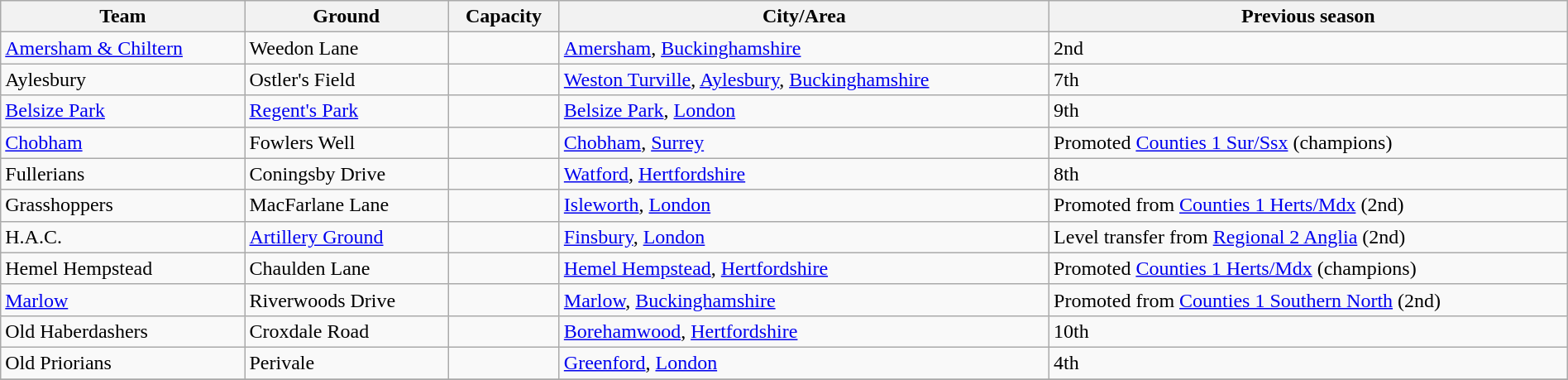<table class="wikitable sortable" width=100%>
<tr>
<th>Team</th>
<th>Ground</th>
<th>Capacity</th>
<th>City/Area</th>
<th>Previous season</th>
</tr>
<tr>
<td><a href='#'>Amersham & Chiltern</a></td>
<td>Weedon Lane</td>
<td></td>
<td><a href='#'>Amersham</a>, <a href='#'>Buckinghamshire</a></td>
<td>2nd</td>
</tr>
<tr>
<td>Aylesbury</td>
<td>Ostler's Field</td>
<td></td>
<td><a href='#'>Weston Turville</a>, <a href='#'>Aylesbury</a>, <a href='#'>Buckinghamshire</a></td>
<td>7th</td>
</tr>
<tr>
<td><a href='#'>Belsize Park</a></td>
<td><a href='#'>Regent's Park</a></td>
<td></td>
<td><a href='#'>Belsize Park</a>, <a href='#'>London</a></td>
<td>9th</td>
</tr>
<tr>
<td><a href='#'>Chobham</a></td>
<td>Fowlers Well</td>
<td></td>
<td><a href='#'>Chobham</a>, <a href='#'>Surrey</a></td>
<td>Promoted <a href='#'>Counties 1 Sur/Ssx</a> (champions)</td>
</tr>
<tr>
<td>Fullerians</td>
<td>Coningsby Drive</td>
<td></td>
<td><a href='#'>Watford</a>, <a href='#'>Hertfordshire</a></td>
<td>8th</td>
</tr>
<tr>
<td>Grasshoppers</td>
<td>MacFarlane Lane</td>
<td></td>
<td><a href='#'>Isleworth</a>, <a href='#'>London</a></td>
<td>Promoted from <a href='#'>Counties 1 Herts/Mdx</a> (2nd)</td>
</tr>
<tr>
<td>H.A.C.</td>
<td><a href='#'>Artillery Ground</a></td>
<td></td>
<td><a href='#'>Finsbury</a>, <a href='#'>London</a></td>
<td>Level transfer from <a href='#'>Regional 2 Anglia</a> (2nd)</td>
</tr>
<tr>
<td>Hemel Hempstead</td>
<td>Chaulden Lane</td>
<td></td>
<td><a href='#'>Hemel Hempstead</a>, <a href='#'>Hertfordshire</a></td>
<td>Promoted <a href='#'>Counties 1 Herts/Mdx</a> (champions)</td>
</tr>
<tr>
<td><a href='#'>Marlow</a></td>
<td>Riverwoods Drive</td>
<td></td>
<td><a href='#'>Marlow</a>, <a href='#'>Buckinghamshire</a></td>
<td>Promoted from <a href='#'>Counties 1 Southern North</a> (2nd)</td>
</tr>
<tr>
<td>Old Haberdashers</td>
<td>Croxdale Road</td>
<td></td>
<td><a href='#'>Borehamwood</a>, <a href='#'>Hertfordshire</a></td>
<td>10th</td>
</tr>
<tr>
<td>Old Priorians</td>
<td>Perivale</td>
<td></td>
<td><a href='#'>Greenford</a>, <a href='#'>London</a></td>
<td>4th</td>
</tr>
<tr>
</tr>
</table>
